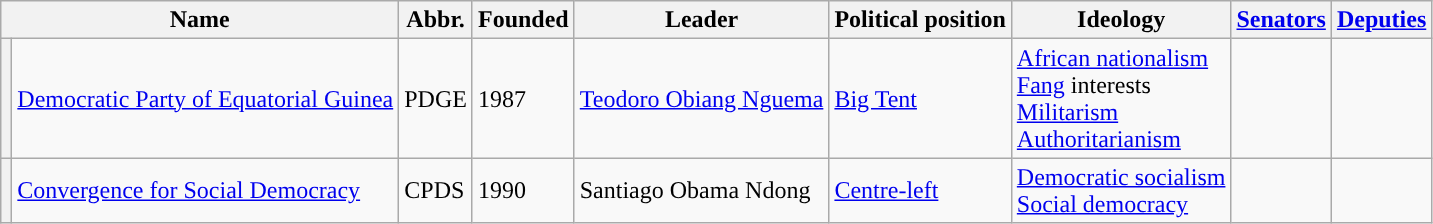<table class="wikitable">
<tr>
<th colspan=2>Name</th>
<th>Abbr.</th>
<th>Founded</th>
<th>Leader</th>
<th>Political position</th>
<th>Ideology</th>
<th><a href='#'>Senators</a></th>
<th><a href='#'>Deputies</a></th>
</tr>
<tr>
<th style="background-color: "></th>
<td><a href='#'>Democratic Party of Equatorial Guinea</a><br><small><em></em></small></td>
<td>PDGE</td>
<td>1987</td>
<td><a href='#'>Teodoro Obiang Nguema</a></td>
<td><a href='#'>Big Tent</a></td>
<td><a href='#'>African nationalism</a><br><a href='#'>Fang</a> interests<br><a href='#'>Militarism</a><br><a href='#'>Authoritarianism</a></td>
<td></td>
<td></td>
</tr>
<tr>
<th style="background-color: "></th>
<td><a href='#'>Convergence for Social Democracy</a><br><small><em></em></small></td>
<td>CPDS</td>
<td>1990</td>
<td>Santiago Obama Ndong</td>
<td><a href='#'>Centre-left</a></td>
<td><a href='#'>Democratic socialism</a><br><a href='#'>Social democracy</a></td>
<td></td>
<td></td>
</tr>
</table>
